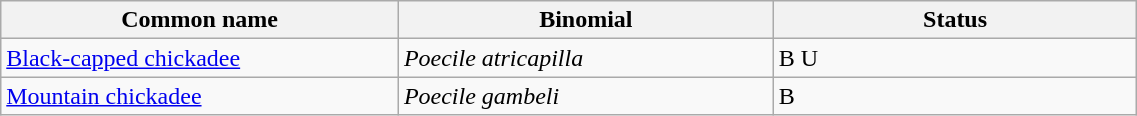<table width=60% class="wikitable">
<tr>
<th width=35%>Common name</th>
<th width=33%>Binomial</th>
<th width=32%>Status</th>
</tr>
<tr>
<td><a href='#'>Black-capped chickadee</a></td>
<td><em>Poecile atricapilla</em></td>
<td>B U</td>
</tr>
<tr>
<td><a href='#'>Mountain chickadee</a></td>
<td><em>Poecile gambeli</em></td>
<td>B</td>
</tr>
</table>
